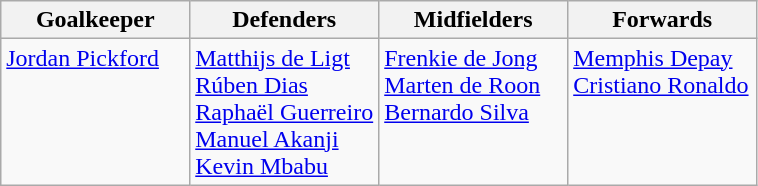<table class="wikitable">
<tr>
<th style="width:25%;">Goalkeeper</th>
<th style="width:25%;">Defenders</th>
<th style="width:25%;">Midfielders</th>
<th style="width:25%;">Forwards</th>
</tr>
<tr style="vertical-align:top;">
<td> <a href='#'>Jordan Pickford</a></td>
<td> <a href='#'>Matthijs de Ligt</a><br> <a href='#'>Rúben Dias</a><br> <a href='#'>Raphaël Guerreiro</a><br> <a href='#'>Manuel Akanji</a><br> <a href='#'>Kevin Mbabu</a></td>
<td> <a href='#'>Frenkie de Jong</a><br> <a href='#'>Marten de Roon</a><br> <a href='#'>Bernardo Silva</a></td>
<td> <a href='#'>Memphis Depay</a><br> <a href='#'>Cristiano Ronaldo</a></td>
</tr>
</table>
